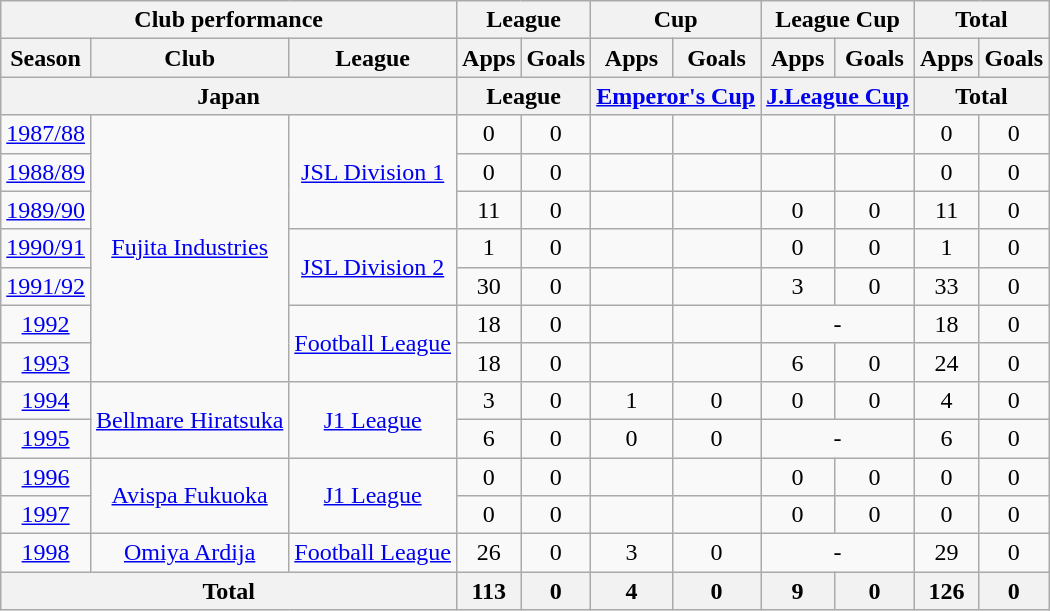<table class="wikitable" style="text-align:center;">
<tr>
<th colspan=3>Club performance</th>
<th colspan=2>League</th>
<th colspan=2>Cup</th>
<th colspan=2>League Cup</th>
<th colspan=2>Total</th>
</tr>
<tr>
<th>Season</th>
<th>Club</th>
<th>League</th>
<th>Apps</th>
<th>Goals</th>
<th>Apps</th>
<th>Goals</th>
<th>Apps</th>
<th>Goals</th>
<th>Apps</th>
<th>Goals</th>
</tr>
<tr>
<th colspan=3>Japan</th>
<th colspan=2>League</th>
<th colspan=2><a href='#'>Emperor's Cup</a></th>
<th colspan=2><a href='#'>J.League Cup</a></th>
<th colspan=2>Total</th>
</tr>
<tr>
<td><a href='#'>1987/88</a></td>
<td rowspan="7"><a href='#'>Fujita Industries</a></td>
<td rowspan="3"><a href='#'>JSL Division 1</a></td>
<td>0</td>
<td>0</td>
<td></td>
<td></td>
<td></td>
<td></td>
<td>0</td>
<td>0</td>
</tr>
<tr>
<td><a href='#'>1988/89</a></td>
<td>0</td>
<td>0</td>
<td></td>
<td></td>
<td></td>
<td></td>
<td>0</td>
<td>0</td>
</tr>
<tr>
<td><a href='#'>1989/90</a></td>
<td>11</td>
<td>0</td>
<td></td>
<td></td>
<td>0</td>
<td>0</td>
<td>11</td>
<td>0</td>
</tr>
<tr>
<td><a href='#'>1990/91</a></td>
<td rowspan="2"><a href='#'>JSL Division 2</a></td>
<td>1</td>
<td>0</td>
<td></td>
<td></td>
<td>0</td>
<td>0</td>
<td>1</td>
<td>0</td>
</tr>
<tr>
<td><a href='#'>1991/92</a></td>
<td>30</td>
<td>0</td>
<td></td>
<td></td>
<td>3</td>
<td>0</td>
<td>33</td>
<td>0</td>
</tr>
<tr>
<td><a href='#'>1992</a></td>
<td rowspan="2"><a href='#'>Football League</a></td>
<td>18</td>
<td>0</td>
<td></td>
<td></td>
<td colspan="2">-</td>
<td>18</td>
<td>0</td>
</tr>
<tr>
<td><a href='#'>1993</a></td>
<td>18</td>
<td>0</td>
<td></td>
<td></td>
<td>6</td>
<td>0</td>
<td>24</td>
<td>0</td>
</tr>
<tr>
<td><a href='#'>1994</a></td>
<td rowspan="2"><a href='#'>Bellmare Hiratsuka</a></td>
<td rowspan="2"><a href='#'>J1 League</a></td>
<td>3</td>
<td>0</td>
<td>1</td>
<td>0</td>
<td>0</td>
<td>0</td>
<td>4</td>
<td>0</td>
</tr>
<tr>
<td><a href='#'>1995</a></td>
<td>6</td>
<td>0</td>
<td>0</td>
<td>0</td>
<td colspan="2">-</td>
<td>6</td>
<td>0</td>
</tr>
<tr>
<td><a href='#'>1996</a></td>
<td rowspan="2"><a href='#'>Avispa Fukuoka</a></td>
<td rowspan="2"><a href='#'>J1 League</a></td>
<td>0</td>
<td>0</td>
<td></td>
<td></td>
<td>0</td>
<td>0</td>
<td>0</td>
<td>0</td>
</tr>
<tr>
<td><a href='#'>1997</a></td>
<td>0</td>
<td>0</td>
<td></td>
<td></td>
<td>0</td>
<td>0</td>
<td>0</td>
<td>0</td>
</tr>
<tr>
<td><a href='#'>1998</a></td>
<td><a href='#'>Omiya Ardija</a></td>
<td><a href='#'>Football League</a></td>
<td>26</td>
<td>0</td>
<td>3</td>
<td>0</td>
<td colspan="2">-</td>
<td>29</td>
<td>0</td>
</tr>
<tr>
<th colspan=3>Total</th>
<th>113</th>
<th>0</th>
<th>4</th>
<th>0</th>
<th>9</th>
<th>0</th>
<th>126</th>
<th>0</th>
</tr>
</table>
